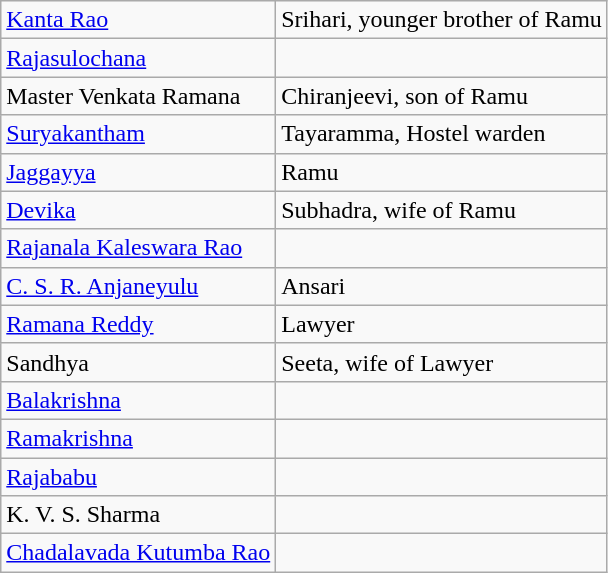<table class="wikitable">
<tr>
<td><a href='#'>Kanta Rao</a></td>
<td>Srihari, younger brother of Ramu</td>
</tr>
<tr>
<td><a href='#'>Rajasulochana</a></td>
<td></td>
</tr>
<tr>
<td>Master Venkata Ramana</td>
<td>Chiranjeevi, son of Ramu</td>
</tr>
<tr>
<td><a href='#'>Suryakantham</a></td>
<td>Tayaramma, Hostel warden</td>
</tr>
<tr>
<td><a href='#'>Jaggayya</a></td>
<td>Ramu</td>
</tr>
<tr>
<td><a href='#'>Devika</a></td>
<td>Subhadra, wife of Ramu</td>
</tr>
<tr>
<td><a href='#'>Rajanala Kaleswara Rao</a></td>
<td></td>
</tr>
<tr>
<td><a href='#'>C. S. R. Anjaneyulu</a></td>
<td>Ansari</td>
</tr>
<tr>
<td><a href='#'>Ramana Reddy</a></td>
<td>Lawyer</td>
</tr>
<tr>
<td>Sandhya</td>
<td>Seeta, wife of Lawyer</td>
</tr>
<tr>
<td><a href='#'>Balakrishna</a></td>
<td></td>
</tr>
<tr>
<td><a href='#'>Ramakrishna</a></td>
<td></td>
</tr>
<tr>
<td><a href='#'>Rajababu</a></td>
<td></td>
</tr>
<tr>
<td>K. V. S. Sharma</td>
<td></td>
</tr>
<tr>
<td><a href='#'>Chadalavada Kutumba Rao</a></td>
<td></td>
</tr>
</table>
